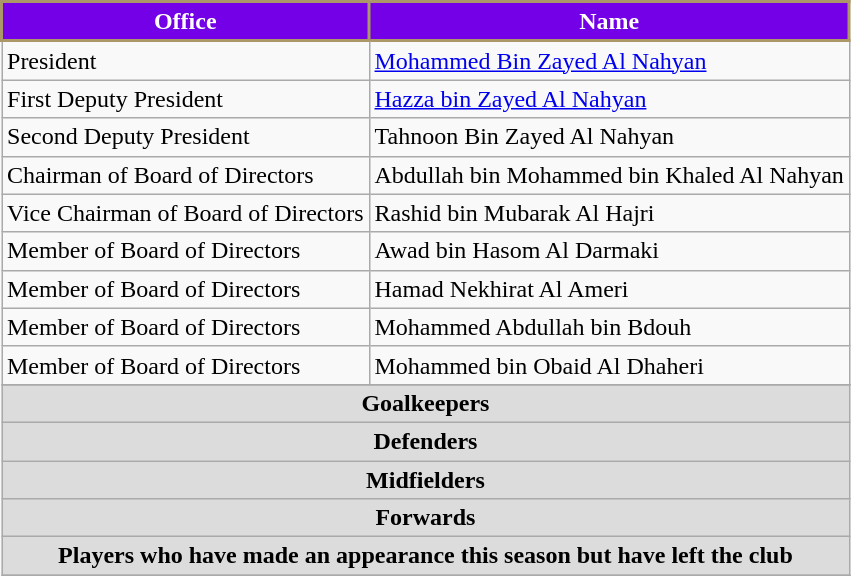<table class="wikitable">
<tr>
<th style="color:#FFFFFF; background: #7300E6; border:2px solid #AB9767;">Office</th>
<th style="color:#FFFFFF; background: #7300E6; border:2px solid #AB9767;">Name</th>
</tr>
<tr>
<td>President</td>
<td><a href='#'>Mohammed Bin Zayed Al Nahyan</a></td>
</tr>
<tr>
<td>First Deputy President</td>
<td><a href='#'>Hazza bin Zayed Al Nahyan</a></td>
</tr>
<tr>
<td>Second Deputy President</td>
<td>Tahnoon Bin Zayed Al Nahyan</td>
</tr>
<tr>
<td>Chairman of  Board of Directors</td>
<td>Abdullah bin Mohammed bin Khaled Al Nahyan</td>
</tr>
<tr>
<td>Vice Chairman of Board of Directors</td>
<td>Rashid bin Mubarak Al Hajri</td>
</tr>
<tr>
<td>Member of Board of Directors</td>
<td>Awad bin Hasom Al Darmaki</td>
</tr>
<tr>
<td>Member of Board of Directors</td>
<td>Hamad Nekhirat Al Ameri</td>
</tr>
<tr>
<td>Member of Board of Directors</td>
<td>Mohammed Abdullah bin Bdouh</td>
</tr>
<tr>
<td>Member of Board of Directors</td>
<td>Mohammed bin Obaid Al Dhaheri</td>
</tr>
<tr>
</tr>
<tr>
<th colspan=16 style=background:#dcdcdc; text-align:center>Goalkeepers<br>

</th>
</tr>
<tr>
<th colspan=16 style=background:#dcdcdc; text-align:center>Defenders<br>












</th>
</tr>
<tr>
<th colspan=16 style=background:#dcdcdc; text-align:center>Midfielders<br>










</th>
</tr>
<tr>
<th colspan=16 style=background:#dcdcdc; text-align:center>Forwards<br>






</th>
</tr>
<tr>
<th colspan=16 style=background:#dcdcdc; text-align:center>Players who have made an appearance this season but have left the club</th>
</tr>
<tr>
</tr>
</table>
